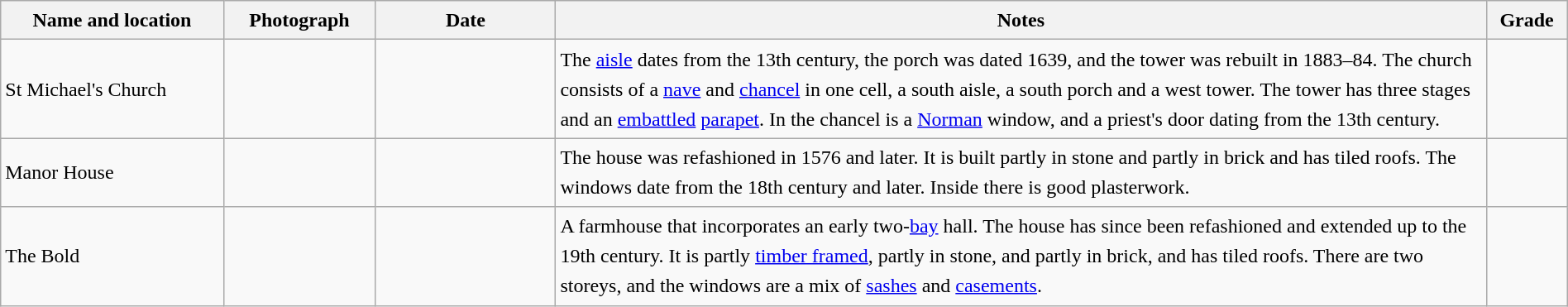<table class="wikitable sortable plainrowheaders" style="width:100%; border:0; text-align:left; line-height:150%;">
<tr>
<th scope="col"  style="width:150px">Name and location</th>
<th scope="col"  style="width:100px" class="unsortable">Photograph</th>
<th scope="col"  style="width:120px">Date</th>
<th scope="col"  style="width:650px" class="unsortable">Notes</th>
<th scope="col"  style="width:50px">Grade</th>
</tr>
<tr>
<td>St Michael's Church<br><small></small></td>
<td></td>
<td align="center"></td>
<td>The <a href='#'>aisle</a> dates from the 13th century, the porch was dated 1639, and the tower was rebuilt in 1883–84.  The church consists of a <a href='#'>nave</a> and <a href='#'>chancel</a> in one cell, a south aisle, a south porch and a west tower.  The tower has three stages and an <a href='#'>embattled</a> <a href='#'>parapet</a>.  In the chancel is a <a href='#'>Norman</a> window, and a priest's door dating from the 13th century.</td>
<td align="center" ></td>
</tr>
<tr>
<td>Manor House<br><small></small></td>
<td></td>
<td align="center"></td>
<td>The house was refashioned in 1576 and later.  It is built partly in stone and partly in brick and has tiled roofs.  The windows date from the 18th century and later.  Inside there is good plasterwork.</td>
<td align="center" ></td>
</tr>
<tr>
<td>The Bold<br><small></small></td>
<td></td>
<td align="center"></td>
<td>A farmhouse that incorporates an early two-<a href='#'>bay</a> hall.  The house has since been refashioned and extended up to the 19th century.  It is partly <a href='#'>timber framed</a>, partly in stone, and partly in brick, and has tiled roofs.  There are two storeys, and the windows are a mix of <a href='#'>sashes</a> and <a href='#'>casements</a>.</td>
<td align="center" ></td>
</tr>
<tr>
</tr>
</table>
